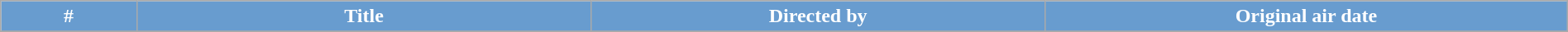<table class="wikitable plainrowheaders" width="100%" style="margin-right: 0;">
<tr>
<th style="background-color: #689CCF; color: #ffffff;" width=6%>#</th>
<th style="background-color: #689CCF; color: #ffffff;" width=20%>Title</th>
<th style="background-color: #689CCF; color: #ffffff;" width=20%>Directed by</th>
<th style="background-color: #689CCF; color: #ffffff;" width=23%>Original air date</th>
</tr>
<tr>
</tr>
</table>
